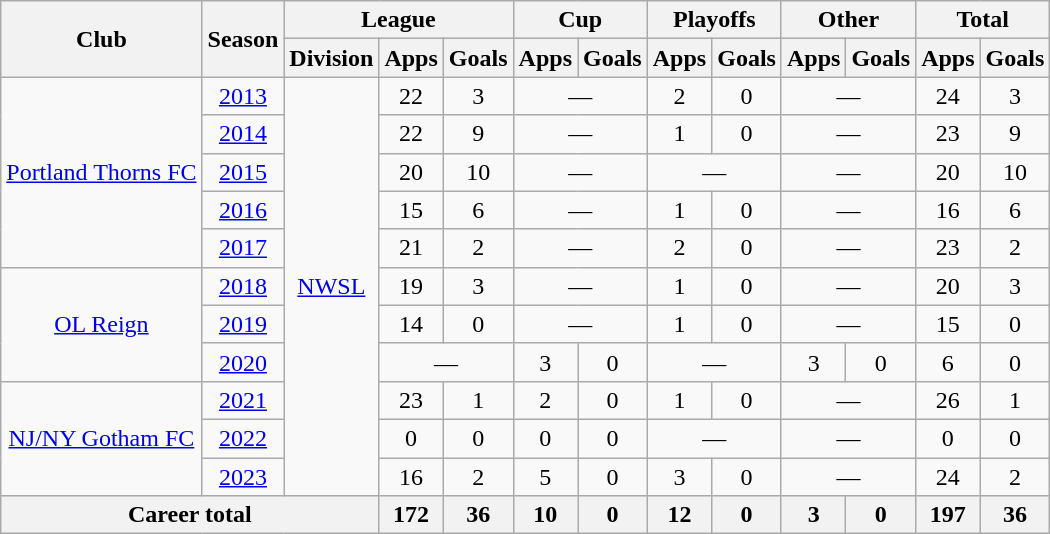<table class="wikitable" style="text-align: center;">
<tr>
<th rowspan="2">Club</th>
<th rowspan="2">Season</th>
<th colspan="3">League</th>
<th colspan="2">Cup</th>
<th colspan="2">Playoffs</th>
<th colspan="2">Other</th>
<th colspan="2">Total</th>
</tr>
<tr>
<th>Division</th>
<th>Apps</th>
<th>Goals</th>
<th>Apps</th>
<th>Goals</th>
<th>Apps</th>
<th>Goals</th>
<th>Apps</th>
<th>Goals</th>
<th>Apps</th>
<th>Goals</th>
</tr>
<tr>
<td rowspan="5"><a href='#'>Portland Thorns FC</a></td>
<td><a href='#'>2013</a></td>
<td rowspan="11"><a href='#'>NWSL</a></td>
<td>22</td>
<td>3</td>
<td colspan="2">—</td>
<td>2</td>
<td>0</td>
<td colspan="2">—</td>
<td>24</td>
<td>3</td>
</tr>
<tr>
<td><a href='#'>2014</a></td>
<td>22</td>
<td>9</td>
<td colspan="2">—</td>
<td>1</td>
<td>0</td>
<td colspan="2">—</td>
<td>23</td>
<td>9</td>
</tr>
<tr>
<td><a href='#'>2015</a></td>
<td>20</td>
<td>10</td>
<td colspan="2">—</td>
<td colspan="2">—</td>
<td colspan="2">—</td>
<td>20</td>
<td>10</td>
</tr>
<tr>
<td><a href='#'>2016</a></td>
<td>15</td>
<td>6</td>
<td colspan="2">—</td>
<td>1</td>
<td>0</td>
<td colspan="2">—</td>
<td>16</td>
<td>6</td>
</tr>
<tr>
<td><a href='#'>2017</a></td>
<td>21</td>
<td>2</td>
<td colspan="2">—</td>
<td>2</td>
<td>0</td>
<td colspan="2">—</td>
<td>23</td>
<td>2</td>
</tr>
<tr>
<td rowspan="3"><a href='#'>OL Reign</a></td>
<td><a href='#'>2018</a></td>
<td>19</td>
<td>3</td>
<td colspan="2">—</td>
<td>1</td>
<td>0</td>
<td colspan="2">—</td>
<td>20</td>
<td>3</td>
</tr>
<tr>
<td><a href='#'>2019</a></td>
<td>14</td>
<td>0</td>
<td colspan="2">—</td>
<td>1</td>
<td>0</td>
<td colspan="2">—</td>
<td>15</td>
<td>0</td>
</tr>
<tr>
<td><a href='#'>2020</a></td>
<td colspan="2">—</td>
<td>3</td>
<td>0</td>
<td colspan="2">—</td>
<td>3</td>
<td>0</td>
<td>6</td>
<td>0</td>
</tr>
<tr>
<td rowspan="3"><a href='#'>NJ/NY Gotham FC</a></td>
<td><a href='#'>2021</a></td>
<td>23</td>
<td>1</td>
<td>2</td>
<td>0</td>
<td>1</td>
<td>0</td>
<td colspan="2">—</td>
<td>26</td>
<td>1</td>
</tr>
<tr>
<td><a href='#'>2022</a></td>
<td>0</td>
<td>0</td>
<td>0</td>
<td>0</td>
<td colspan="2">—</td>
<td colspan="2">—</td>
<td>0</td>
<td>0</td>
</tr>
<tr>
<td><a href='#'>2023</a></td>
<td>16</td>
<td>2</td>
<td>5</td>
<td>0</td>
<td>3</td>
<td>0</td>
<td colspan="2">—</td>
<td>24</td>
<td>2</td>
</tr>
<tr>
<th colspan="3">Career total</th>
<th>172</th>
<th>36</th>
<th>10</th>
<th>0</th>
<th>12</th>
<th>0</th>
<th>3</th>
<th>0</th>
<th>197</th>
<th>36</th>
</tr>
</table>
